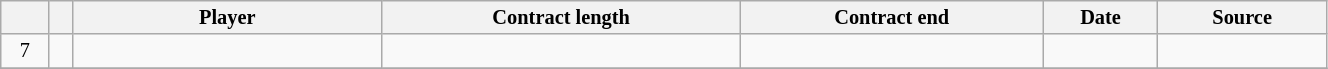<table class="wikitable sortable" style="width:70%; text-align:left; font-size:85%; text-align:centre;">
<tr>
<th></th>
<th></th>
<th scope="col" style="width:200px;">Player</th>
<th>Contract length</th>
<th>Contract end</th>
<th scope="col" style="width:70px;">Date</th>
<th>Source</th>
</tr>
<tr>
<td align=center>7</td>
<td align=center></td>
<td></td>
<td align=center></td>
<td align=center></td>
<td align=center></td>
<td align=center></td>
</tr>
<tr>
</tr>
</table>
